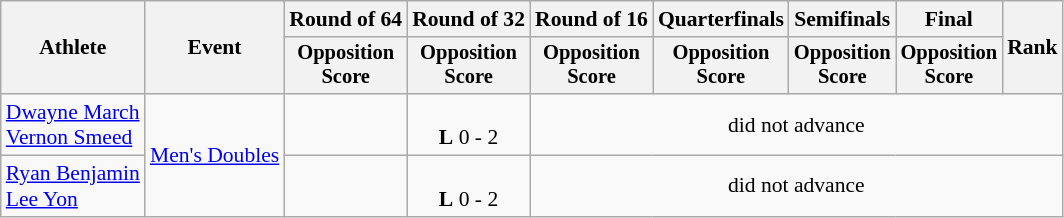<table class=wikitable style="font-size:90%">
<tr>
<th rowspan="2">Athlete</th>
<th rowspan="2">Event</th>
<th>Round of 64</th>
<th>Round of 32</th>
<th>Round of 16</th>
<th>Quarterfinals</th>
<th>Semifinals</th>
<th>Final</th>
<th rowspan=2>Rank</th>
</tr>
<tr style="font-size:95%">
<th>Opposition<br>Score</th>
<th>Opposition<br>Score</th>
<th>Opposition<br>Score</th>
<th>Opposition<br>Score</th>
<th>Opposition<br>Score</th>
<th>Opposition<br>Score</th>
</tr>
<tr align=center>
<td align=left><a href='#'>Dwayne March</a><br><a href='#'>Vernon Smeed</a></td>
<td align=left rowspan=2><a href='#'>Men's Doubles</a></td>
<td></td>
<td><br><strong>L</strong> 0 - 2</td>
<td colspan=5>did not advance</td>
</tr>
<tr align=center>
<td align=left><a href='#'>Ryan Benjamin</a><br><a href='#'>Lee Yon</a></td>
<td></td>
<td><br><strong>L</strong> 0 - 2</td>
<td colspan=5>did not advance</td>
</tr>
</table>
